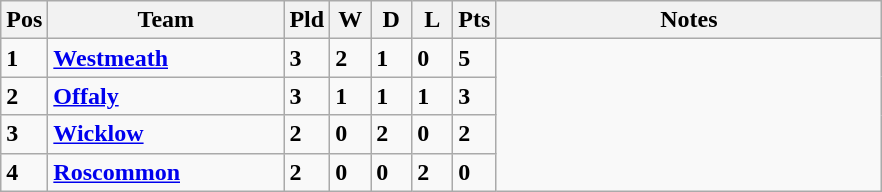<table class="wikitable" style="text-align: centre;">
<tr>
<th width=20>Pos</th>
<th width=150>Team</th>
<th width=20>Pld</th>
<th width=20>W</th>
<th width=20>D</th>
<th width=20>L</th>
<th width=20>Pts</th>
<th width=250>Notes</th>
</tr>
<tr style>
<td><strong>1</strong></td>
<td align=left><strong> <a href='#'>Westmeath</a> </strong></td>
<td><strong>3</strong></td>
<td><strong>2</strong></td>
<td><strong>1</strong></td>
<td><strong>0</strong></td>
<td><strong>5</strong></td>
</tr>
<tr style>
<td><strong>2</strong></td>
<td align=left><strong> <a href='#'>Offaly</a> </strong></td>
<td><strong>3</strong></td>
<td><strong>1</strong></td>
<td><strong>1</strong></td>
<td><strong>1</strong></td>
<td><strong>3</strong></td>
</tr>
<tr style>
<td><strong>3</strong></td>
<td align=left><strong> <a href='#'>Wicklow</a> </strong></td>
<td><strong>2</strong></td>
<td><strong>0</strong></td>
<td><strong>2</strong></td>
<td><strong>0</strong></td>
<td><strong>2</strong></td>
</tr>
<tr style>
<td><strong>4</strong></td>
<td align=left><strong> <a href='#'>Roscommon</a> </strong></td>
<td><strong>2</strong></td>
<td><strong>0</strong></td>
<td><strong>0</strong></td>
<td><strong>2</strong></td>
<td><strong>0</strong></td>
</tr>
</table>
